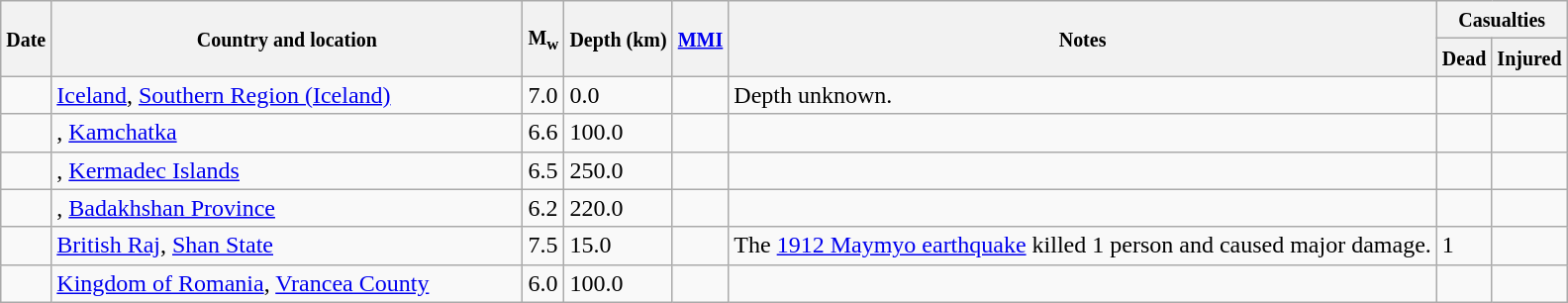<table class="wikitable sortable sort-under" style="border:1px black; margin-left:1em;">
<tr>
<th rowspan="2"><small>Date</small></th>
<th rowspan="2" style="width: 310px"><small>Country and location</small></th>
<th rowspan="2"><small>M<sub>w</sub></small></th>
<th rowspan="2"><small>Depth (km)</small></th>
<th rowspan="2"><small><a href='#'>MMI</a></small></th>
<th rowspan="2" class="unsortable"><small>Notes</small></th>
<th colspan="2"><small>Casualties</small></th>
</tr>
<tr>
<th><small>Dead</small></th>
<th><small>Injured</small></th>
</tr>
<tr>
<td></td>
<td> <a href='#'>Iceland</a>, <a href='#'>Southern Region (Iceland)</a></td>
<td>7.0</td>
<td>0.0</td>
<td></td>
<td>Depth unknown.</td>
<td></td>
<td></td>
</tr>
<tr>
<td></td>
<td>, <a href='#'>Kamchatka</a></td>
<td>6.6</td>
<td>100.0</td>
<td></td>
<td></td>
<td></td>
<td></td>
</tr>
<tr>
<td></td>
<td>, <a href='#'>Kermadec Islands</a></td>
<td>6.5</td>
<td>250.0</td>
<td></td>
<td></td>
<td></td>
<td></td>
</tr>
<tr>
<td></td>
<td>, <a href='#'>Badakhshan Province</a></td>
<td>6.2</td>
<td>220.0</td>
<td></td>
<td></td>
<td></td>
<td></td>
</tr>
<tr>
<td></td>
<td> <a href='#'>British Raj</a>, <a href='#'>Shan State</a></td>
<td>7.5</td>
<td>15.0</td>
<td></td>
<td>The <a href='#'>1912 Maymyo earthquake</a> killed 1 person and caused major damage.</td>
<td>1</td>
<td></td>
</tr>
<tr>
<td></td>
<td> <a href='#'>Kingdom of Romania</a>, <a href='#'>Vrancea County</a></td>
<td>6.0</td>
<td>100.0</td>
<td></td>
<td></td>
<td></td>
<td></td>
</tr>
</table>
